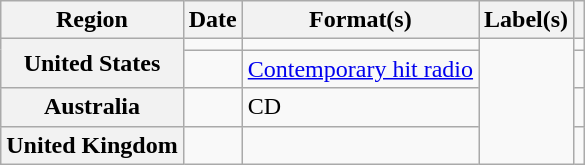<table class="wikitable plainrowheaders">
<tr>
<th scope="col">Region</th>
<th scope="col">Date</th>
<th scope="col">Format(s)</th>
<th scope="col">Label(s)</th>
<th scope="col"></th>
</tr>
<tr>
<th scope="row" rowspan="2">United States</th>
<td></td>
<td></td>
<td rowspan="4"></td>
<td></td>
</tr>
<tr>
<td></td>
<td><a href='#'>Contemporary hit radio</a></td>
<td></td>
</tr>
<tr>
<th scope="row">Australia</th>
<td></td>
<td>CD</td>
<td></td>
</tr>
<tr>
<th scope="row">United Kingdom</th>
<td></td>
<td></td>
<td></td>
</tr>
</table>
